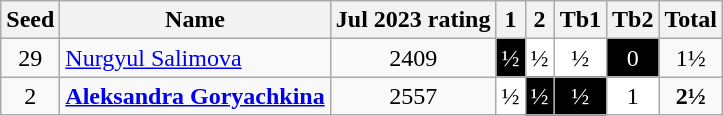<table class="wikitable">
<tr>
<th>Seed</th>
<th>Name</th>
<th>Jul 2023 rating</th>
<th>1</th>
<th>2</th>
<th>Tb1</th>
<th>Tb2</th>
<th>Total</th>
</tr>
<tr align=center>
<td>29</td>
<td align=left>  <a href='#'>Nurgyul Salimova</a></td>
<td>2409</td>
<td style="background:black; color:white">½</td>
<td style="background:white; color:black">½</td>
<td style="background:white; color:black">½</td>
<td style="background:black; color:white">0</td>
<td>1½</td>
</tr>
<tr align=center>
<td>2</td>
<td align=left><strong> <a href='#'>Aleksandra Goryachkina</a></strong></td>
<td>2557</td>
<td style="background:white; color:black">½</td>
<td style="background:black; color:white">½</td>
<td style="background:black; color:white">½</td>
<td style="background:white; color:black">1</td>
<td><strong>2½</strong></td>
</tr>
</table>
